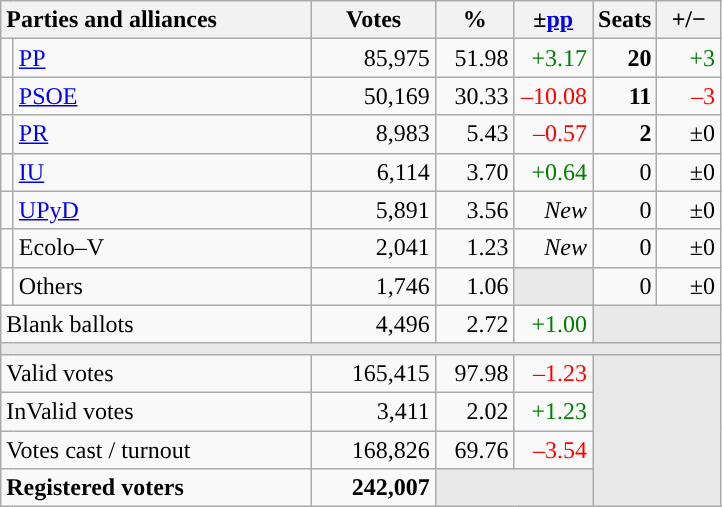<table class="wikitable" style="text-align:right;">
<tr>
<th style="text-align:left;" colspan="2" width="200">Parties and alliances</th>
<th width="75">Votes</th>
<th width="45">%</th>
<th width="45">±<a href='#'>pp</a></th>
<th width="35">Seats</th>
<th width="35">+/−</th>
</tr>
<tr>
<td width="1" style="color:inherit;background:"></td>
<td align="left"><a href='#'>PP</a></td>
<td>85,975</td>
<td>51.98</td>
<td style="color:green;">+3.17</td>
<td><strong>20</strong></td>
<td style="color:green;">+3</td>
</tr>
<tr>
<td style="color:inherit;background:"></td>
<td align="left"><a href='#'>PSOE</a></td>
<td>50,169</td>
<td>30.33</td>
<td style="color:red;">–10.08</td>
<td><strong>11</strong></td>
<td style="color:red;">–3</td>
</tr>
<tr>
<td style="color:inherit;background:"></td>
<td align="left"><a href='#'>PR</a></td>
<td>8,983</td>
<td>5.43</td>
<td style="color:red;">–0.57</td>
<td><strong>2</strong></td>
<td>±0</td>
</tr>
<tr>
<td style="color:inherit;background:"></td>
<td align="left"><a href='#'>IU</a></td>
<td>6,114</td>
<td>3.70</td>
<td style="color:green;">+0.64</td>
<td>0</td>
<td>±0</td>
</tr>
<tr>
<td style="color:inherit;background:"></td>
<td align="left"><a href='#'>UPyD</a></td>
<td>5,891</td>
<td>3.56</td>
<td><em>New</em></td>
<td>0</td>
<td>±0</td>
</tr>
<tr>
<td style="color:inherit;background:"></td>
<td align="left">Ecolo–V</td>
<td>2,041</td>
<td>1.23</td>
<td><em>New</em></td>
<td>0</td>
<td>±0</td>
</tr>
<tr>
<td bgcolor="white"></td>
<td align="left">Others</td>
<td>1,746</td>
<td>1.06</td>
<td bgcolor="#E9E9E9"></td>
<td>0</td>
<td>±0</td>
</tr>
<tr>
<td align="left" colspan="2">Blank ballots</td>
<td>4,496</td>
<td>2.72</td>
<td style="color:green;">+1.00</td>
<td bgcolor="#E9E9E9" colspan="2"></td>
</tr>
<tr>
<td colspan="7" bgcolor="#E9E9E9"></td>
</tr>
<tr>
<td align="left" colspan="2">Valid votes</td>
<td>165,415</td>
<td>97.98</td>
<td style="color:red;">–1.23</td>
<td bgcolor="#E9E9E9" colspan="2" rowspan="4"></td>
</tr>
<tr>
<td align="left" colspan="2">InValid votes</td>
<td>3,411</td>
<td>2.02</td>
<td style="color:green;">+1.23</td>
</tr>
<tr>
<td align="left" colspan="2">Votes cast / turnout</td>
<td>168,826</td>
<td>69.76</td>
<td style="color:red;">–3.54</td>
</tr>
<tr style="font-weight:bold;">
<td align="left" colspan="2">Registered voters</td>
<td>242,007</td>
<td bgcolor="#E9E9E9" colspan="2"></td>
</tr>
</table>
